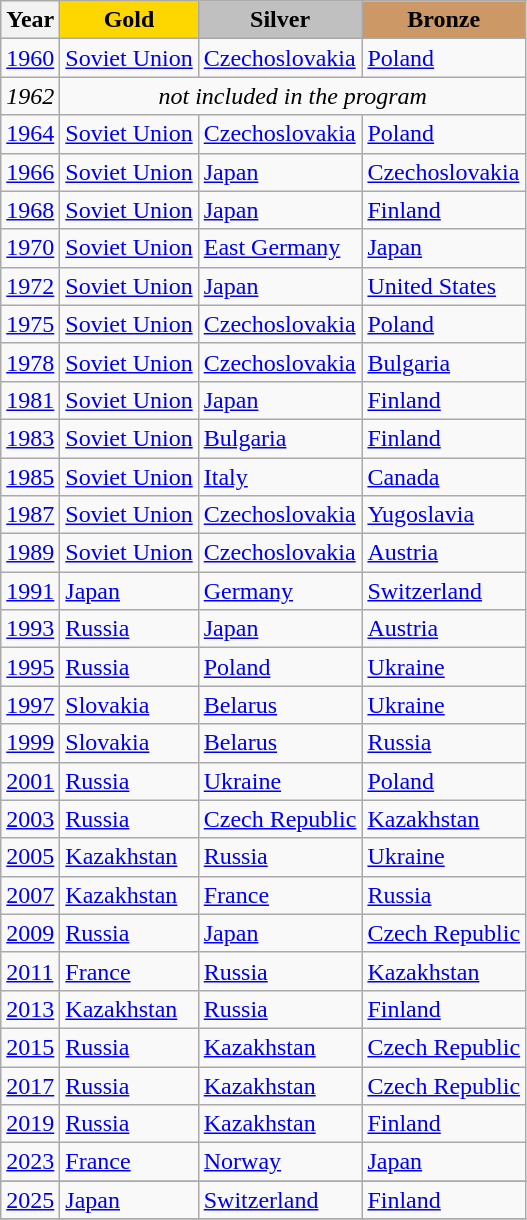<table class="wikitable">
<tr>
<th>Year</th>
<td align=center bgcolor=gold><strong>Gold</strong></td>
<td align=center bgcolor=silver><strong>Silver</strong></td>
<td align=center bgcolor=cc9966><strong>Bronze</strong></td>
</tr>
<tr>
<td><a href='#'>1960</a></td>
<td> <a href='#'>Soviet Union</a></td>
<td> <a href='#'>Czechoslovakia</a></td>
<td> <a href='#'>Poland</a></td>
</tr>
<tr>
<td><em>1962</em></td>
<td colspan=3 align=center><em>not included in the program</em></td>
</tr>
<tr>
<td><a href='#'>1964</a></td>
<td> <a href='#'>Soviet Union</a></td>
<td> <a href='#'>Czechoslovakia</a></td>
<td> <a href='#'>Poland</a></td>
</tr>
<tr>
<td><a href='#'>1966</a></td>
<td> <a href='#'>Soviet Union</a></td>
<td> <a href='#'>Japan</a></td>
<td> <a href='#'>Czechoslovakia</a></td>
</tr>
<tr>
<td><a href='#'>1968</a></td>
<td> <a href='#'>Soviet Union</a></td>
<td> <a href='#'>Japan</a></td>
<td> <a href='#'>Finland</a></td>
</tr>
<tr>
<td><a href='#'>1970</a></td>
<td> <a href='#'>Soviet Union</a></td>
<td> <a href='#'>East Germany</a></td>
<td> <a href='#'>Japan</a></td>
</tr>
<tr>
<td><a href='#'>1972</a></td>
<td> <a href='#'>Soviet Union</a></td>
<td> <a href='#'>Japan</a></td>
<td> <a href='#'>United States</a></td>
</tr>
<tr>
<td><a href='#'>1975</a></td>
<td> <a href='#'>Soviet Union</a></td>
<td> <a href='#'>Czechoslovakia</a></td>
<td> <a href='#'>Poland</a></td>
</tr>
<tr>
<td><a href='#'>1978</a></td>
<td> <a href='#'>Soviet Union</a></td>
<td> <a href='#'>Czechoslovakia</a></td>
<td> <a href='#'>Bulgaria</a></td>
</tr>
<tr>
<td><a href='#'>1981</a></td>
<td> <a href='#'>Soviet Union</a></td>
<td> <a href='#'>Japan</a></td>
<td> <a href='#'>Finland</a></td>
</tr>
<tr>
<td><a href='#'>1983</a></td>
<td> <a href='#'>Soviet Union</a></td>
<td> <a href='#'>Bulgaria</a></td>
<td> <a href='#'>Finland</a></td>
</tr>
<tr>
<td><a href='#'>1985</a></td>
<td> <a href='#'>Soviet Union</a></td>
<td> <a href='#'>Italy</a></td>
<td> <a href='#'>Canada</a></td>
</tr>
<tr>
<td><a href='#'>1987</a></td>
<td> <a href='#'>Soviet Union</a></td>
<td> <a href='#'>Czechoslovakia</a></td>
<td> <a href='#'>Yugoslavia</a></td>
</tr>
<tr>
<td><a href='#'>1989</a></td>
<td> <a href='#'>Soviet Union</a></td>
<td> <a href='#'>Czechoslovakia</a></td>
<td> <a href='#'>Austria</a></td>
</tr>
<tr>
<td><a href='#'>1991</a></td>
<td> <a href='#'>Japan</a></td>
<td> <a href='#'>Germany</a></td>
<td> <a href='#'>Switzerland</a></td>
</tr>
<tr>
<td><a href='#'>1993</a></td>
<td> <a href='#'>Russia</a></td>
<td> <a href='#'>Japan</a></td>
<td> <a href='#'>Austria</a></td>
</tr>
<tr>
<td><a href='#'>1995</a></td>
<td> <a href='#'>Russia</a></td>
<td> <a href='#'>Poland</a></td>
<td> <a href='#'>Ukraine</a></td>
</tr>
<tr>
<td><a href='#'>1997</a></td>
<td> <a href='#'>Slovakia</a></td>
<td> <a href='#'>Belarus</a></td>
<td> <a href='#'>Ukraine</a></td>
</tr>
<tr>
<td><a href='#'>1999</a></td>
<td> <a href='#'>Slovakia</a></td>
<td> <a href='#'>Belarus</a></td>
<td> <a href='#'>Russia</a></td>
</tr>
<tr>
<td><a href='#'>2001</a></td>
<td> <a href='#'>Russia</a></td>
<td> <a href='#'>Ukraine</a></td>
<td> <a href='#'>Poland</a></td>
</tr>
<tr>
<td><a href='#'>2003</a></td>
<td> <a href='#'>Russia</a></td>
<td> <a href='#'>Czech Republic</a></td>
<td> <a href='#'>Kazakhstan</a></td>
</tr>
<tr>
<td><a href='#'>2005</a></td>
<td> <a href='#'>Kazakhstan</a></td>
<td> <a href='#'>Russia</a></td>
<td> <a href='#'>Ukraine</a></td>
</tr>
<tr>
<td><a href='#'>2007</a></td>
<td> <a href='#'>Kazakhstan</a></td>
<td> <a href='#'>France</a></td>
<td> <a href='#'>Russia</a></td>
</tr>
<tr>
<td><a href='#'>2009</a></td>
<td> <a href='#'>Russia</a></td>
<td> <a href='#'>Japan</a></td>
<td> <a href='#'>Czech Republic</a></td>
</tr>
<tr>
<td><a href='#'>2011</a></td>
<td> <a href='#'>France</a></td>
<td> <a href='#'>Russia</a></td>
<td> <a href='#'>Kazakhstan</a></td>
</tr>
<tr>
<td><a href='#'>2013</a></td>
<td> <a href='#'>Kazakhstan</a></td>
<td> <a href='#'>Russia</a></td>
<td> <a href='#'>Finland</a></td>
</tr>
<tr>
<td><a href='#'>2015</a></td>
<td> <a href='#'>Russia</a></td>
<td> <a href='#'>Kazakhstan</a></td>
<td> <a href='#'>Czech Republic</a></td>
</tr>
<tr>
<td><a href='#'>2017</a></td>
<td> <a href='#'>Russia</a></td>
<td> <a href='#'>Kazakhstan</a></td>
<td> <a href='#'>Czech Republic</a></td>
</tr>
<tr>
<td><a href='#'>2019</a></td>
<td> <a href='#'>Russia</a></td>
<td> <a href='#'>Kazakhstan</a></td>
<td> <a href='#'>Finland</a></td>
</tr>
<tr>
<td><a href='#'>2023</a></td>
<td> <a href='#'>France</a></td>
<td> <a href='#'>Norway</a></td>
<td> <a href='#'>Japan</a></td>
</tr>
<tr>
</tr>
<tr>
<td><a href='#'>2025</a></td>
<td> <a href='#'>Japan</a></td>
<td> <a href='#'>Switzerland</a></td>
<td> <a href='#'>Finland</a></td>
</tr>
<tr>
</tr>
</table>
